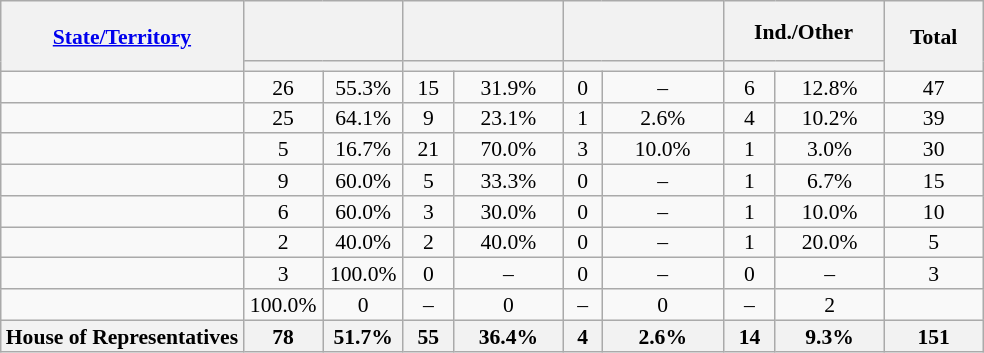<table class="wikitable sortable" style="text-align:center;font-size:90%;line-height:14px">
<tr style="height:40px;">
<th class="wikitable sortable" rowspan="2"><a href='#'>State/Territory</a></th>
<th class="wikitable sortable" colspan="2" style="width:100px;"></th>
<th class="wikitable sortable" colspan="2" style="width:100px;"></th>
<th class="wikitable sortable" colspan="2" style="width:100px;"></th>
<th class="wikitable sortable" colspan="2" style="width:100px;">Ind./Other</th>
<th class="wikitable sortable" style="width:60px;" rowspan="2">Total</th>
</tr>
<tr>
<th class="wikitable sortable" colspan="2" ></th>
<th class="wikitable sortable" colspan="2" ></th>
<th class="wikitable sortable" colspan="2" ></th>
<th class="wikitable sortable" colspan="2" ></th>
</tr>
<tr>
<td align="left"></td>
<td data-sort-value=26>26</td>
<td data-sort-value=55.3>55.3%</td>
<td data-sort-value=15>15</td>
<td data-sort-value=31.9>31.9%</td>
<td data-sort-value=0>0</td>
<td data-sort-value=0>–</td>
<td data-sort-value=6>6</td>
<td data-sort-value=12.8>12.8%</td>
<td data-sort-value=47>47</td>
</tr>
<tr>
<td align="left"></td>
<td data-sort-value=25>25</td>
<td data-sort-value=61.5>64.1%</td>
<td data-sort-value=9>9</td>
<td data-sort-value=23.1>23.1%</td>
<td data-sort-value=1>1</td>
<td data-sort-value=2.6>2.6%</td>
<td data-sort-value=4>4</td>
<td data-sort-value=10.2>10.2%</td>
<td data-sort-value=39>39</td>
</tr>
<tr>
<td align="left"></td>
<td data-sort=value=5>5</td>
<td data-sort-value=16.7>16.7%</td>
<td data-sort-value=21>21</td>
<td data-sort-value=70.0>70.0%</td>
<td data-sort-value=3>3</td>
<td data-sort-value=10.0>10.0%</td>
<td data-sort-value=1>1</td>
<td data-sort-value=3>3.0%</td>
<td data-sort-value=30>30</td>
</tr>
<tr>
<td align="left"></td>
<td data-sort-value=9>9</td>
<td data-sort-value=60.0>60.0%</td>
<td data-sort-value=5>5</td>
<td data-sort-value=33.3>33.3%</td>
<td data-sort-value=0>0</td>
<td data-sort-value=0>–</td>
<td data-sort-value=1>1</td>
<td data-sort-value=6.7>6.7%</td>
<td data-sort-value=15>15</td>
</tr>
<tr>
<td align="left"></td>
<td data-sort-value=6>6</td>
<td data-sort-value=60.0>60.0%</td>
<td data-sort-value=3>3</td>
<td data-sort-value=30.0>30.0%</td>
<td data-sort-value=0>0</td>
<td data-sort-value=0>–</td>
<td data-sort-value=1>1</td>
<td data-sort-value=10.0>10.0%</td>
<td data-sort-value=10>10</td>
</tr>
<tr>
<td align="left"></td>
<td data-sort-value=2>2</td>
<td data-sort-value=40.0>40.0%</td>
<td data-sort-value=2>2</td>
<td data-sort-value=40.0>40.0%</td>
<td data-sort-value=0>0</td>
<td data-sort-value=0>–</td>
<td data-sort-value=1>1</td>
<td data-sort-value=20.0>20.0%</td>
<td data-sort-value=5>5</td>
</tr>
<tr>
<td align="left"> </td>
<td data-sort-value=3>3</td>
<td data-sort-value=100.0>100.0%</td>
<td data-sort-value=0>0</td>
<td data-sort-value=0>–</td>
<td data-sort-value=0>0</td>
<td data-sort-value=0>–</td>
<td data-sort-value=0>0</td>
<td data-sort-value=0>–</td>
<td data-sort-value=3>3</td>
</tr>
<tr>
<td align="left"> </td>
<td data-sort-value=100.0>100.0%</td>
<td data-sort-value=0>0</td>
<td data-sort-value=0>–</td>
<td data-sort-value=0>0</td>
<td data-sort-value=0>–</td>
<td data-sort-value=0>0</td>
<td data-sort-value=0>–</td>
<td data-sort-value=2>2</td>
</tr>
<tr>
<th>House of Representatives</th>
<th>78</th>
<th>51.7%</th>
<th>55</th>
<th>36.4%</th>
<th>4</th>
<th>2.6%</th>
<th>14</th>
<th>9.3%</th>
<th>151</th>
</tr>
</table>
